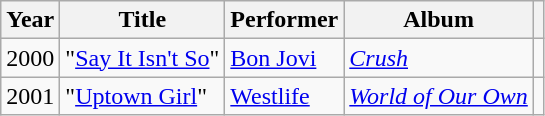<table class="wikitable plainrowheaders">
<tr>
<th scope="col">Year</th>
<th scope="col">Title</th>
<th scope="col">Performer</th>
<th scope="col">Album</th>
<th scope="col" class="unsortable"></th>
</tr>
<tr>
<td>2000</td>
<td>"<a href='#'>Say It Isn't So</a>"</td>
<td><a href='#'>Bon Jovi</a></td>
<td><em><a href='#'>Crush</a></em></td>
<td></td>
</tr>
<tr>
<td>2001</td>
<td>"<a href='#'>Uptown Girl</a>"</td>
<td><a href='#'>Westlife</a></td>
<td><em><a href='#'>World of Our Own</a></em></td>
<td style="text-align:center;"></td>
</tr>
</table>
